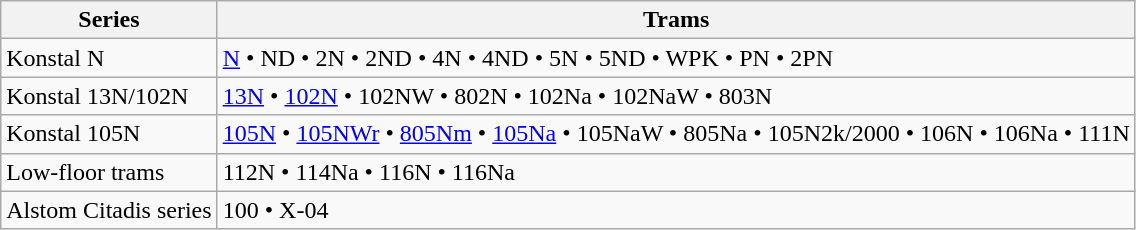<table class="wikitable">
<tr>
<th>Series</th>
<th>Trams</th>
</tr>
<tr>
<td>Konstal N</td>
<td><a href='#'>N</a> • ND • 2N • 2ND • 4N • 4ND • 5N • 5ND • WPK • PN • 2PN</td>
</tr>
<tr>
<td>Konstal 13N/102N</td>
<td><a href='#'>13N</a> • <a href='#'>102N</a> • 102NW • 802N • 102Na • 102NaW • 803N</td>
</tr>
<tr>
<td>Konstal 105N</td>
<td><a href='#'>105N</a> • <a href='#'>105NWr</a> • <a href='#'>805Nm</a> • <a href='#'>105Na</a> • 105NaW • 805Na • 105N2k/2000 • 106N • 106Na • 111N</td>
</tr>
<tr>
<td>Low-floor trams</td>
<td>112N • 114Na • 116N • 116Na</td>
</tr>
<tr>
<td>Alstom Citadis series</td>
<td>100 • X-04</td>
</tr>
</table>
